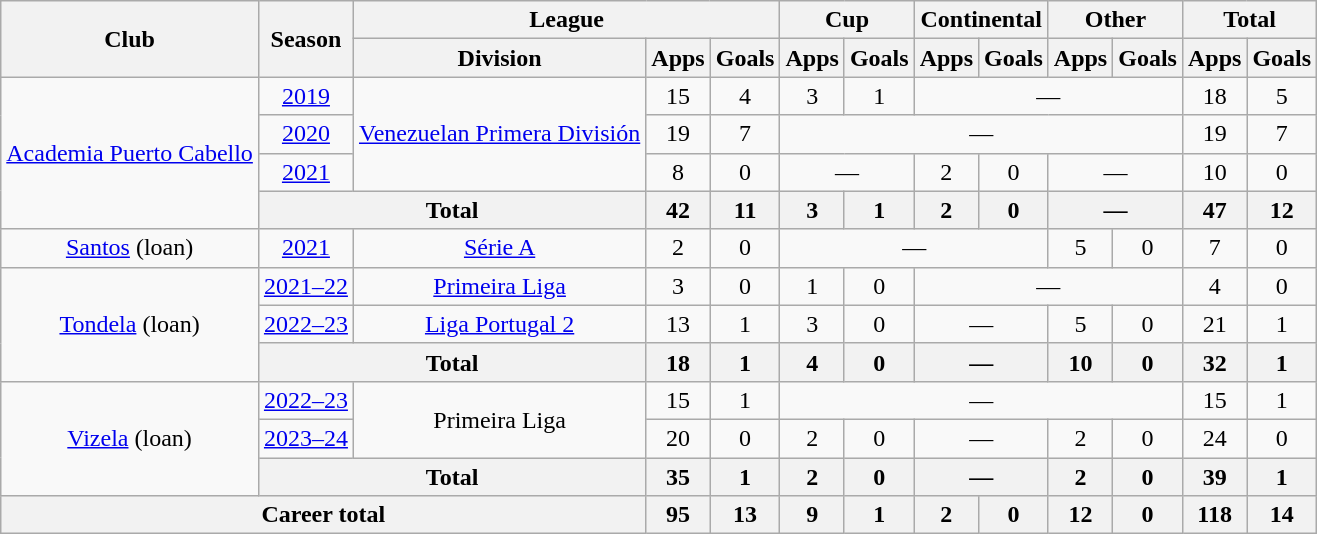<table class="wikitable" style="text-align:center">
<tr>
<th rowspan="2">Club</th>
<th rowspan="2">Season</th>
<th colspan="3">League</th>
<th colspan="2">Cup</th>
<th colspan="2">Continental</th>
<th colspan="2">Other</th>
<th colspan="2">Total</th>
</tr>
<tr>
<th>Division</th>
<th>Apps</th>
<th>Goals</th>
<th>Apps</th>
<th>Goals</th>
<th>Apps</th>
<th>Goals</th>
<th>Apps</th>
<th>Goals</th>
<th>Apps</th>
<th>Goals</th>
</tr>
<tr>
<td rowspan="4"><a href='#'>Academia Puerto Cabello</a></td>
<td><a href='#'>2019</a></td>
<td rowspan="3"><a href='#'>Venezuelan Primera División</a></td>
<td>15</td>
<td>4</td>
<td>3</td>
<td>1</td>
<td colspan="4">—</td>
<td>18</td>
<td>5</td>
</tr>
<tr>
<td><a href='#'>2020</a></td>
<td>19</td>
<td>7</td>
<td colspan="6">—</td>
<td>19</td>
<td>7</td>
</tr>
<tr>
<td><a href='#'>2021</a></td>
<td>8</td>
<td>0</td>
<td colspan="2">—</td>
<td>2</td>
<td>0</td>
<td colspan="2">—</td>
<td>10</td>
<td>0</td>
</tr>
<tr>
<th colspan="2">Total</th>
<th>42</th>
<th>11</th>
<th>3</th>
<th>1</th>
<th>2</th>
<th>0</th>
<th colspan="2">—</th>
<th>47</th>
<th>12</th>
</tr>
<tr>
<td><a href='#'>Santos</a> (loan)</td>
<td><a href='#'>2021</a></td>
<td><a href='#'>Série A</a></td>
<td>2</td>
<td>0</td>
<td colspan="4">—</td>
<td>5</td>
<td>0</td>
<td>7</td>
<td>0</td>
</tr>
<tr>
<td rowspan="3"><a href='#'>Tondela</a> (loan)</td>
<td><a href='#'>2021–22</a></td>
<td><a href='#'>Primeira Liga</a></td>
<td>3</td>
<td>0</td>
<td>1</td>
<td>0</td>
<td colspan="4">—</td>
<td>4</td>
<td>0</td>
</tr>
<tr>
<td><a href='#'>2022–23</a></td>
<td><a href='#'>Liga Portugal 2</a></td>
<td>13</td>
<td>1</td>
<td>3</td>
<td>0</td>
<td colspan="2">—</td>
<td>5</td>
<td>0</td>
<td>21</td>
<td>1</td>
</tr>
<tr>
<th colspan="2">Total</th>
<th>18</th>
<th>1</th>
<th>4</th>
<th>0</th>
<th colspan="2">—</th>
<th>10</th>
<th>0</th>
<th>32</th>
<th>1</th>
</tr>
<tr>
<td rowspan="3"><a href='#'>Vizela</a> (loan)</td>
<td><a href='#'>2022–23</a></td>
<td rowspan="2">Primeira Liga</td>
<td>15</td>
<td>1</td>
<td colspan="6">—</td>
<td>15</td>
<td>1</td>
</tr>
<tr>
<td><a href='#'>2023–24</a></td>
<td>20</td>
<td>0</td>
<td>2</td>
<td>0</td>
<td colspan="2">—</td>
<td>2</td>
<td>0</td>
<td>24</td>
<td>0</td>
</tr>
<tr>
<th colspan="2">Total</th>
<th>35</th>
<th>1</th>
<th>2</th>
<th>0</th>
<th colspan="2">—</th>
<th>2</th>
<th>0</th>
<th>39</th>
<th>1</th>
</tr>
<tr>
<th colspan="3">Career total</th>
<th>95</th>
<th>13</th>
<th>9</th>
<th>1</th>
<th>2</th>
<th>0</th>
<th>12</th>
<th>0</th>
<th>118</th>
<th>14</th>
</tr>
</table>
